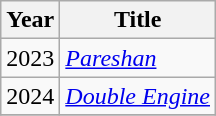<table class="wikitable">
<tr>
<th>Year</th>
<th>Title</th>
</tr>
<tr>
<td>2023</td>
<td><em><a href='#'>Pareshan</a></em></td>
</tr>
<tr>
<td>2024</td>
<td><em><a href='#'>Double Engine</a></em></td>
</tr>
<tr>
</tr>
</table>
